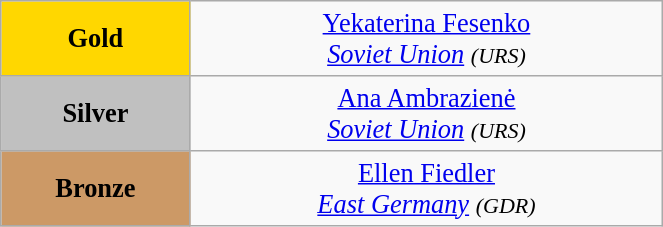<table class="wikitable" style=" text-align:center; font-size:110%;" width="35%">
<tr>
<td bgcolor="gold"><strong>Gold</strong></td>
<td> <a href='#'>Yekaterina Fesenko</a><br><em><a href='#'>Soviet Union</a> <small>(URS)</small></em></td>
</tr>
<tr>
<td bgcolor="silver"><strong>Silver</strong></td>
<td> <a href='#'>Ana Ambrazienė</a><br><em><a href='#'>Soviet Union</a> <small>(URS)</small></em></td>
</tr>
<tr>
<td bgcolor="CC9966"><strong>Bronze</strong></td>
<td> <a href='#'>Ellen Fiedler</a><br><em><a href='#'>East Germany</a> <small>(GDR)</small></em></td>
</tr>
</table>
